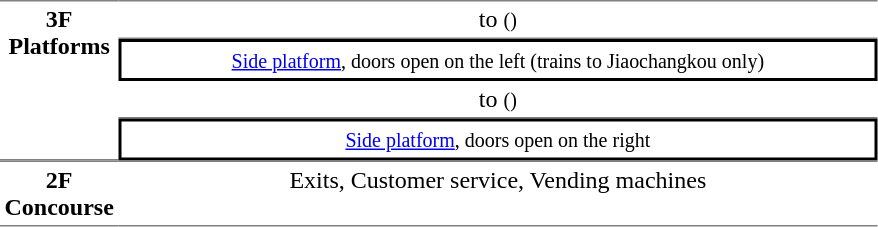<table table border=0 cellspacing=0 cellpadding=3>
<tr>
<td style="border-bottom:solid 1px gray; border-top:solid 1px gray;text-align:center" rowspan="4" valign=top width=50><strong>3F<br>Platforms</strong></td>
<td style="border-bottom:solid 1px gray; border-top:solid 1px gray;text-align:center">  to  <small>()</small></td>
</tr>
<tr>
<td style="border-right:solid 2px black;border-left:solid 2px black;border-top:solid 2px black;border-bottom:solid 2px black;text-align:center;"><small><a href='#'>Side platform</a>, doors open on the left (trains to Jiaochangkou only)</small></td>
</tr>
<tr>
<td style="border-bottom:solid 1px gray;text-align:center;"> to  <small>()</small> </td>
</tr>
<tr>
<td style="border-right:solid 2px black;border-left:solid 2px black;border-top:solid 2px black;border-bottom:solid 2px black;text-align:center;"><small><a href='#'>Side platform</a>, doors open on the right</small></td>
</tr>
<tr>
<td style="border-bottom:solid 1px gray; border-top:solid 1px gray;text-align:center" valign=top><strong>2F<br>Concourse</strong></td>
<td style="border-bottom:solid 1px gray; border-top:solid 1px gray;text-align:center" valign=top width=500>Exits, Customer service, Vending machines</td>
</tr>
</table>
